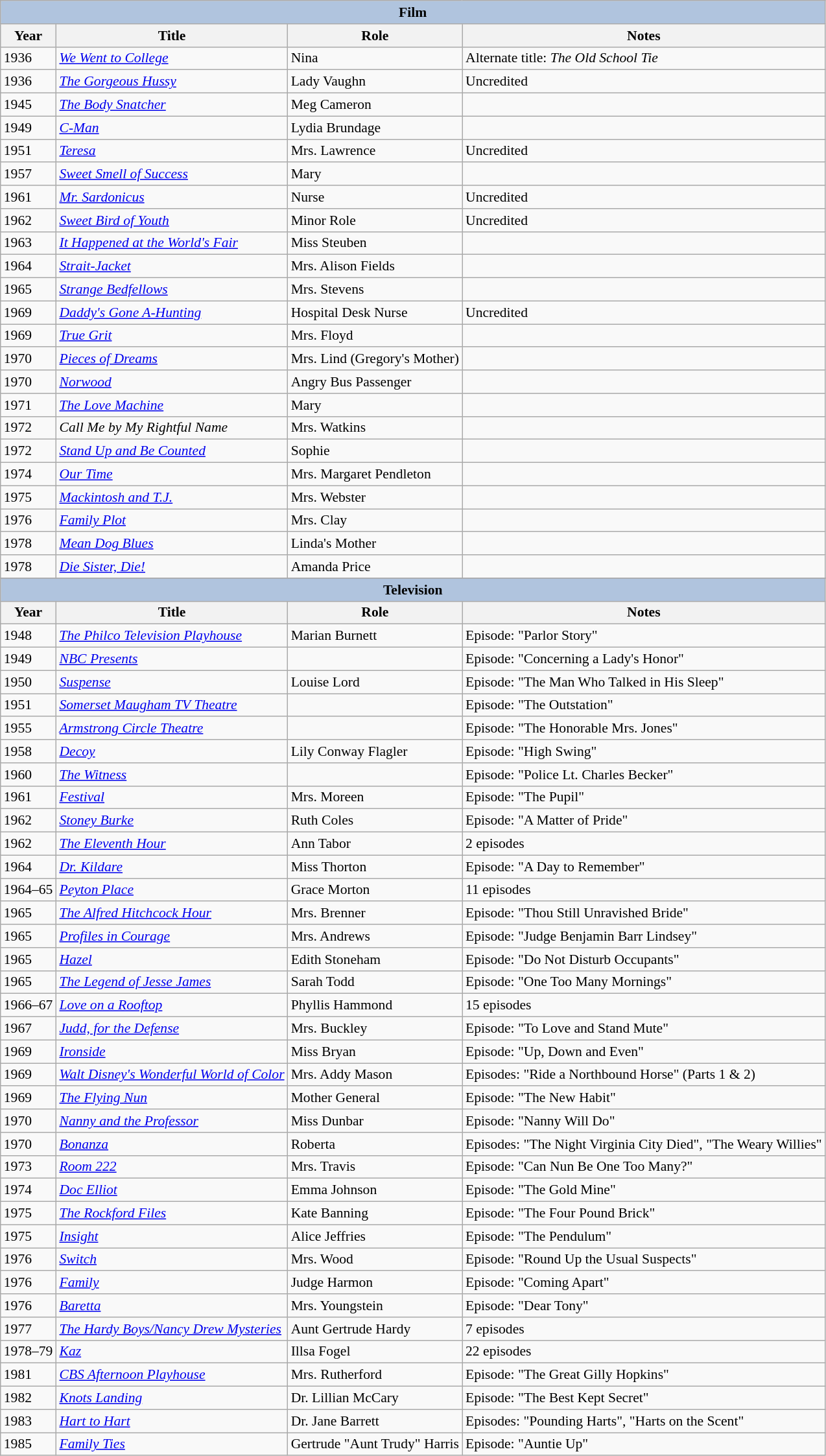<table class="wikitable" style="font-size: 90%;">
<tr>
<th colspan="4" style="background: LightSteelBlue;">Film</th>
</tr>
<tr>
<th>Year</th>
<th>Title</th>
<th>Role</th>
<th>Notes</th>
</tr>
<tr>
<td>1936</td>
<td><em><a href='#'>We Went to College</a></em></td>
<td>Nina</td>
<td>Alternate title: <em>The Old School Tie</em></td>
</tr>
<tr>
<td>1936</td>
<td><em><a href='#'>The Gorgeous Hussy</a></em></td>
<td>Lady Vaughn</td>
<td>Uncredited</td>
</tr>
<tr>
<td>1945</td>
<td><em><a href='#'>The Body Snatcher</a></em></td>
<td>Meg Cameron</td>
<td></td>
</tr>
<tr>
<td>1949</td>
<td><em><a href='#'>C-Man</a></em></td>
<td>Lydia Brundage</td>
<td></td>
</tr>
<tr>
<td>1951</td>
<td><em><a href='#'>Teresa</a></em></td>
<td>Mrs. Lawrence</td>
<td>Uncredited</td>
</tr>
<tr>
<td>1957</td>
<td><em><a href='#'>Sweet Smell of Success</a></em></td>
<td>Mary</td>
<td></td>
</tr>
<tr>
<td>1961</td>
<td><em><a href='#'>Mr. Sardonicus</a></em></td>
<td>Nurse</td>
<td>Uncredited</td>
</tr>
<tr>
<td>1962</td>
<td><em><a href='#'>Sweet Bird of Youth</a></em></td>
<td>Minor Role</td>
<td>Uncredited</td>
</tr>
<tr>
<td>1963</td>
<td><em><a href='#'>It Happened at the World's Fair</a></em></td>
<td>Miss Steuben</td>
<td></td>
</tr>
<tr>
<td>1964</td>
<td><em><a href='#'>Strait-Jacket</a></em></td>
<td>Mrs. Alison Fields</td>
<td></td>
</tr>
<tr>
<td>1965</td>
<td><em><a href='#'>Strange Bedfellows</a></em></td>
<td>Mrs. Stevens</td>
<td></td>
</tr>
<tr>
<td>1969</td>
<td><em><a href='#'>Daddy's Gone A-Hunting</a></em></td>
<td>Hospital Desk Nurse</td>
<td>Uncredited</td>
</tr>
<tr>
<td>1969</td>
<td><em><a href='#'>True Grit</a></em></td>
<td>Mrs. Floyd</td>
<td></td>
</tr>
<tr>
<td>1970</td>
<td><em><a href='#'>Pieces of Dreams</a></em></td>
<td>Mrs. Lind (Gregory's Mother)</td>
<td></td>
</tr>
<tr>
<td>1970</td>
<td><em><a href='#'>Norwood</a></em></td>
<td>Angry Bus Passenger</td>
<td></td>
</tr>
<tr>
<td>1971</td>
<td><em><a href='#'>The Love Machine</a></em></td>
<td>Mary</td>
<td></td>
</tr>
<tr>
<td>1972</td>
<td><em>Call Me by My Rightful Name</em></td>
<td>Mrs. Watkins</td>
<td></td>
</tr>
<tr>
<td>1972</td>
<td><em><a href='#'>Stand Up and Be Counted</a></em></td>
<td>Sophie</td>
<td></td>
</tr>
<tr>
<td>1974</td>
<td><em><a href='#'>Our Time</a></em></td>
<td>Mrs. Margaret Pendleton</td>
<td></td>
</tr>
<tr>
<td>1975</td>
<td><em><a href='#'>Mackintosh and T.J.</a></em></td>
<td>Mrs. Webster</td>
<td></td>
</tr>
<tr>
<td>1976</td>
<td><em><a href='#'>Family Plot</a></em></td>
<td>Mrs. Clay</td>
<td></td>
</tr>
<tr>
<td>1978</td>
<td><em><a href='#'>Mean Dog Blues</a></em></td>
<td>Linda's Mother</td>
<td></td>
</tr>
<tr>
<td>1978</td>
<td><em><a href='#'>Die Sister, Die!</a></em></td>
<td>Amanda Price</td>
<td></td>
</tr>
<tr>
</tr>
<tr>
<th colspan="4" style="background: LightSteelBlue;">Television</th>
</tr>
<tr>
<th>Year</th>
<th>Title</th>
<th>Role</th>
<th>Notes</th>
</tr>
<tr>
<td>1948</td>
<td><em><a href='#'>The Philco Television Playhouse</a></em></td>
<td>Marian Burnett</td>
<td>Episode: "Parlor Story"</td>
</tr>
<tr>
<td>1949</td>
<td><em><a href='#'>NBC Presents</a></em></td>
<td></td>
<td>Episode: "Concerning a Lady's Honor"</td>
</tr>
<tr>
<td>1950</td>
<td><em><a href='#'>Suspense</a></em></td>
<td>Louise Lord</td>
<td>Episode: "The Man Who Talked in His Sleep"</td>
</tr>
<tr>
<td>1951</td>
<td><em><a href='#'>Somerset Maugham TV Theatre</a></em></td>
<td></td>
<td>Episode: "The Outstation"</td>
</tr>
<tr>
<td>1955</td>
<td><em><a href='#'>Armstrong Circle Theatre</a></em></td>
<td></td>
<td>Episode: "The Honorable Mrs. Jones"</td>
</tr>
<tr>
<td>1958</td>
<td><em><a href='#'>Decoy</a></em></td>
<td>Lily Conway Flagler</td>
<td>Episode: "High Swing"</td>
</tr>
<tr>
<td>1960</td>
<td><em><a href='#'>The Witness</a></em></td>
<td></td>
<td>Episode: "Police Lt. Charles Becker"</td>
</tr>
<tr>
<td>1961</td>
<td><em><a href='#'>Festival</a></em></td>
<td>Mrs. Moreen</td>
<td>Episode: "The Pupil"</td>
</tr>
<tr>
<td>1962</td>
<td><em><a href='#'>Stoney Burke</a></em></td>
<td>Ruth Coles</td>
<td>Episode: "A Matter of Pride"</td>
</tr>
<tr>
<td>1962</td>
<td><em><a href='#'>The Eleventh Hour</a></em></td>
<td>Ann Tabor</td>
<td>2 episodes</td>
</tr>
<tr>
<td>1964</td>
<td><em><a href='#'>Dr. Kildare</a></em></td>
<td>Miss Thorton</td>
<td>Episode: "A Day to Remember"</td>
</tr>
<tr>
<td>1964–65</td>
<td><em><a href='#'>Peyton Place</a></em></td>
<td>Grace Morton</td>
<td>11 episodes</td>
</tr>
<tr>
<td>1965</td>
<td><em><a href='#'>The Alfred Hitchcock Hour</a></em></td>
<td>Mrs. Brenner</td>
<td>Episode: "Thou Still Unravished Bride"</td>
</tr>
<tr>
<td>1965</td>
<td><em><a href='#'>Profiles in Courage</a></em></td>
<td>Mrs. Andrews</td>
<td>Episode: "Judge Benjamin Barr Lindsey"</td>
</tr>
<tr>
<td>1965</td>
<td><em><a href='#'>Hazel</a></em></td>
<td>Edith Stoneham</td>
<td>Episode: "Do Not Disturb Occupants"</td>
</tr>
<tr>
<td>1965</td>
<td><em><a href='#'>The Legend of Jesse James</a></em></td>
<td>Sarah Todd</td>
<td>Episode: "One Too Many Mornings"</td>
</tr>
<tr>
<td>1966–67</td>
<td><em><a href='#'>Love on a Rooftop</a></em></td>
<td>Phyllis Hammond</td>
<td>15 episodes</td>
</tr>
<tr>
<td>1967</td>
<td><em><a href='#'>Judd, for the Defense</a></em></td>
<td>Mrs. Buckley</td>
<td>Episode: "To Love and Stand Mute"</td>
</tr>
<tr>
<td>1969</td>
<td><em><a href='#'>Ironside</a></em></td>
<td>Miss Bryan</td>
<td>Episode: "Up, Down and Even"</td>
</tr>
<tr>
<td>1969</td>
<td><em><a href='#'>Walt Disney's Wonderful World of Color</a></em></td>
<td>Mrs. Addy Mason</td>
<td>Episodes: "Ride a Northbound Horse" (Parts 1 & 2)</td>
</tr>
<tr>
<td>1969</td>
<td><em><a href='#'>The Flying Nun</a></em></td>
<td>Mother General</td>
<td>Episode: "The New Habit"</td>
</tr>
<tr>
<td>1970</td>
<td><em><a href='#'>Nanny and the Professor</a></em></td>
<td>Miss Dunbar</td>
<td>Episode: "Nanny Will Do"</td>
</tr>
<tr>
<td>1970</td>
<td><em><a href='#'>Bonanza</a></em></td>
<td>Roberta</td>
<td>Episodes: "The Night Virginia City Died", "The Weary Willies"</td>
</tr>
<tr>
<td>1973</td>
<td><em><a href='#'>Room 222</a></em></td>
<td>Mrs. Travis</td>
<td>Episode: "Can Nun Be One Too Many?"</td>
</tr>
<tr>
<td>1974</td>
<td><em><a href='#'>Doc Elliot</a></em></td>
<td>Emma Johnson</td>
<td>Episode: "The Gold Mine"</td>
</tr>
<tr>
<td>1975</td>
<td><em><a href='#'>The Rockford Files</a></em></td>
<td>Kate Banning</td>
<td>Episode: "The Four Pound Brick"</td>
</tr>
<tr>
<td>1975</td>
<td><em><a href='#'>Insight</a></em></td>
<td>Alice Jeffries</td>
<td>Episode: "The Pendulum"</td>
</tr>
<tr>
<td>1976</td>
<td><em><a href='#'>Switch</a></em></td>
<td>Mrs. Wood</td>
<td>Episode: "Round Up the Usual Suspects"</td>
</tr>
<tr>
<td>1976</td>
<td><em><a href='#'>Family</a></em></td>
<td>Judge Harmon</td>
<td>Episode: "Coming Apart"</td>
</tr>
<tr>
<td>1976</td>
<td><em><a href='#'>Baretta</a></em></td>
<td>Mrs. Youngstein</td>
<td>Episode: "Dear Tony"</td>
</tr>
<tr>
<td>1977</td>
<td><em><a href='#'>The Hardy Boys/Nancy Drew Mysteries</a></em></td>
<td>Aunt Gertrude Hardy</td>
<td>7 episodes</td>
</tr>
<tr>
<td>1978–79</td>
<td><em><a href='#'>Kaz</a></em></td>
<td>Illsa Fogel</td>
<td>22 episodes</td>
</tr>
<tr>
<td>1981</td>
<td><em><a href='#'>CBS Afternoon Playhouse</a></em></td>
<td>Mrs. Rutherford</td>
<td>Episode: "The Great Gilly Hopkins"</td>
</tr>
<tr>
<td>1982</td>
<td><em><a href='#'>Knots Landing</a></em></td>
<td>Dr. Lillian McCary</td>
<td>Episode: "The Best Kept Secret"</td>
</tr>
<tr>
<td>1983</td>
<td><em><a href='#'>Hart to Hart</a></em></td>
<td>Dr. Jane Barrett</td>
<td>Episodes: "Pounding Harts", "Harts on the Scent"</td>
</tr>
<tr>
<td>1985</td>
<td><em><a href='#'>Family Ties</a></em></td>
<td>Gertrude "Aunt Trudy" Harris</td>
<td>Episode: "Auntie Up"</td>
</tr>
</table>
